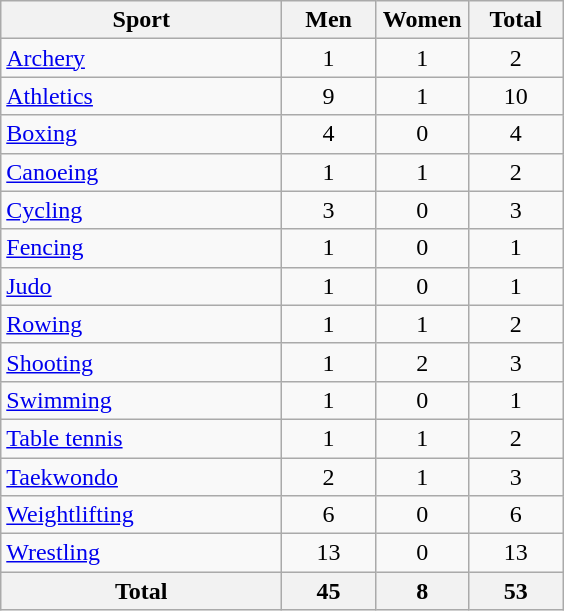<table class="wikitable sortable" style="text-align:center;">
<tr>
<th width=180>Sport</th>
<th width=55>Men</th>
<th width=55>Women</th>
<th width=55>Total</th>
</tr>
<tr>
<td align=left><a href='#'>Archery</a></td>
<td>1</td>
<td>1</td>
<td>2</td>
</tr>
<tr>
<td align=left><a href='#'>Athletics</a></td>
<td>9</td>
<td>1</td>
<td>10</td>
</tr>
<tr>
<td align=left><a href='#'>Boxing</a></td>
<td>4</td>
<td>0</td>
<td>4</td>
</tr>
<tr>
<td align=left><a href='#'>Canoeing</a></td>
<td>1</td>
<td>1</td>
<td>2</td>
</tr>
<tr>
<td align=left><a href='#'>Cycling</a></td>
<td>3</td>
<td>0</td>
<td>3</td>
</tr>
<tr>
<td align=left><a href='#'>Fencing</a></td>
<td>1</td>
<td>0</td>
<td>1</td>
</tr>
<tr>
<td align=left><a href='#'>Judo</a></td>
<td>1</td>
<td>0</td>
<td>1</td>
</tr>
<tr>
<td align=left><a href='#'>Rowing</a></td>
<td>1</td>
<td>1</td>
<td>2</td>
</tr>
<tr>
<td align=left><a href='#'>Shooting</a></td>
<td>1</td>
<td>2</td>
<td>3</td>
</tr>
<tr>
<td align=left><a href='#'>Swimming</a></td>
<td>1</td>
<td>0</td>
<td>1</td>
</tr>
<tr>
<td align=left><a href='#'>Table tennis</a></td>
<td>1</td>
<td>1</td>
<td>2</td>
</tr>
<tr>
<td align=left><a href='#'>Taekwondo</a></td>
<td>2</td>
<td>1</td>
<td>3</td>
</tr>
<tr>
<td align=left><a href='#'>Weightlifting</a></td>
<td>6</td>
<td>0</td>
<td>6</td>
</tr>
<tr>
<td align=left><a href='#'>Wrestling</a></td>
<td>13</td>
<td>0</td>
<td>13</td>
</tr>
<tr class="sortbottom">
<th>Total</th>
<th>45</th>
<th>8</th>
<th>53</th>
</tr>
</table>
